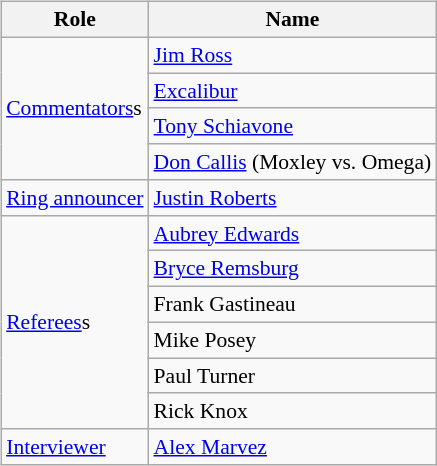<table class=wikitable style="font-size:90%; margin: 0.5em 0 0.5em 1em; float: right; clear: right;">
<tr>
<th>Role</th>
<th>Name</th>
</tr>
<tr>
<td rowspan=4><a href='#'>Commentators</a>s</td>
<td><a href='#'>Jim Ross</a></td>
</tr>
<tr>
<td><a href='#'>Excalibur</a></td>
</tr>
<tr>
<td><a href='#'>Tony Schiavone</a></td>
</tr>
<tr>
<td><a href='#'>Don Callis</a> (Moxley vs. Omega)</td>
</tr>
<tr>
<td rowspan=1><a href='#'>Ring announcer</a></td>
<td><a href='#'>Justin Roberts</a></td>
</tr>
<tr>
<td rowspan=6><a href='#'>Referees</a>s</td>
<td><a href='#'>Aubrey Edwards</a></td>
</tr>
<tr>
<td><a href='#'>Bryce Remsburg</a></td>
</tr>
<tr>
<td>Frank Gastineau</td>
</tr>
<tr>
<td>Mike Posey</td>
</tr>
<tr>
<td>Paul Turner</td>
</tr>
<tr>
<td>Rick Knox</td>
</tr>
<tr>
<td><a href='#'>Interviewer</a></td>
<td><a href='#'>Alex Marvez</a></td>
</tr>
</table>
